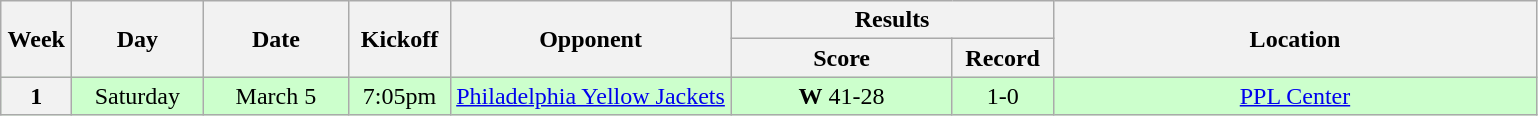<table class="wikitable">
<tr>
<th rowspan="2" width="40">Week</th>
<th rowspan="2" width="80">Day</th>
<th rowspan="2" width="90">Date</th>
<th rowspan="2" width="60">Kickoff</th>
<th rowspan="2" width="180">Opponent</th>
<th colspan="2" width="200">Results</th>
<th rowspan="2" width="315">Location</th>
</tr>
<tr>
<th width="140">Score</th>
<th width="60">Record</th>
</tr>
<tr align="center" bgcolor="#CCFFCC">
<th>1</th>
<td>Saturday</td>
<td>March 5</td>
<td>7:05pm</td>
<td><a href='#'>Philadelphia Yellow Jackets</a></td>
<td><strong>W</strong> 41-28</td>
<td>1-0</td>
<td><a href='#'>PPL Center</a></td>
</tr>
</table>
